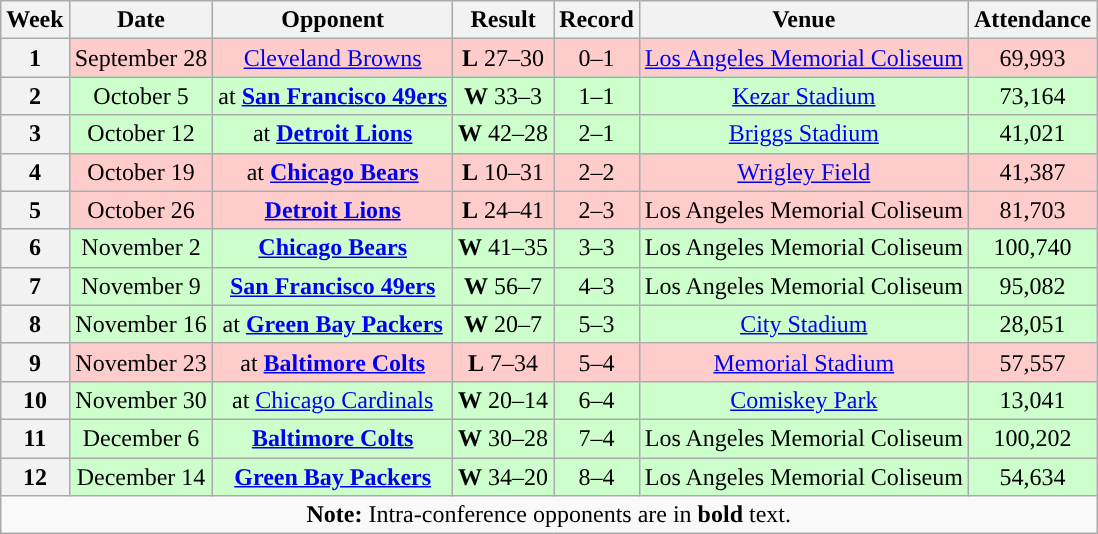<table class="wikitable" style="text-align:center">
<tr>
<th>Week</th>
<th>Date</th>
<th>Opponent</th>
<th>Result</th>
<th>Record</th>
<th>Venue</th>
<th>Attendance</th>
</tr>
<tr style="background:#fcc">
<th>1</th>
<td>September 28</td>
<td><a href='#'>Cleveland Browns</a></td>
<td><strong>L</strong> 27–30</td>
<td>0–1</td>
<td><a href='#'>Los Angeles Memorial Coliseum</a></td>
<td>69,993</td>
</tr>
<tr style="background:#cfc">
<th>2</th>
<td>October 5</td>
<td>at <strong><a href='#'>San Francisco 49ers</a></strong></td>
<td><strong>W</strong> 33–3</td>
<td>1–1</td>
<td><a href='#'>Kezar Stadium</a></td>
<td>73,164</td>
</tr>
<tr style="background:#cfc">
<th>3</th>
<td>October 12</td>
<td>at <strong><a href='#'>Detroit Lions</a></strong></td>
<td><strong>W</strong> 42–28</td>
<td>2–1</td>
<td><a href='#'>Briggs Stadium</a></td>
<td>41,021</td>
</tr>
<tr style="background:#fcc">
<th>4</th>
<td>October 19</td>
<td>at <strong><a href='#'>Chicago Bears</a></strong></td>
<td><strong>L</strong> 10–31</td>
<td>2–2</td>
<td><a href='#'>Wrigley Field</a></td>
<td>41,387</td>
</tr>
<tr style="background:#fcc">
<th>5</th>
<td>October 26</td>
<td><strong><a href='#'>Detroit Lions</a></strong></td>
<td><strong>L</strong> 24–41</td>
<td>2–3</td>
<td>Los Angeles Memorial Coliseum</td>
<td>81,703</td>
</tr>
<tr style="background:#cfc">
<th>6</th>
<td>November 2</td>
<td><strong><a href='#'>Chicago Bears</a></strong></td>
<td><strong>W</strong> 41–35</td>
<td>3–3</td>
<td>Los Angeles Memorial Coliseum</td>
<td>100,740</td>
</tr>
<tr style="background:#cfc">
<th>7</th>
<td>November 9</td>
<td><strong><a href='#'>San Francisco 49ers</a></strong></td>
<td><strong>W</strong> 56–7</td>
<td>4–3</td>
<td>Los Angeles Memorial Coliseum</td>
<td>95,082</td>
</tr>
<tr style="background:#cfc">
<th>8</th>
<td>November 16</td>
<td>at <strong><a href='#'>Green Bay Packers</a></strong></td>
<td><strong>W</strong> 20–7</td>
<td>5–3</td>
<td><a href='#'>City Stadium</a></td>
<td>28,051</td>
</tr>
<tr style="background:#fcc">
<th>9</th>
<td>November 23</td>
<td>at <strong><a href='#'>Baltimore Colts</a></strong></td>
<td><strong>L</strong> 7–34</td>
<td>5–4</td>
<td><a href='#'>Memorial Stadium</a></td>
<td>57,557</td>
</tr>
<tr style="background:#cfc">
<th>10</th>
<td>November 30</td>
<td>at <a href='#'>Chicago Cardinals</a></td>
<td><strong>W</strong> 20–14</td>
<td>6–4</td>
<td><a href='#'>Comiskey Park</a></td>
<td>13,041</td>
</tr>
<tr style="background:#cfc">
<th>11</th>
<td>December 6</td>
<td><strong><a href='#'>Baltimore Colts</a></strong></td>
<td><strong>W</strong> 30–28</td>
<td>7–4</td>
<td>Los Angeles Memorial Coliseum</td>
<td>100,202</td>
</tr>
<tr style="background:#cfc">
<th>12</th>
<td>December 14</td>
<td><strong><a href='#'>Green Bay Packers</a></strong></td>
<td><strong>W</strong> 34–20</td>
<td>8–4</td>
<td>Los Angeles Memorial Coliseum</td>
<td>54,634</td>
</tr>
<tr>
<td colspan="8"><strong>Note:</strong> Intra-conference opponents are in <strong>bold</strong> text.</td>
</tr>
</table>
